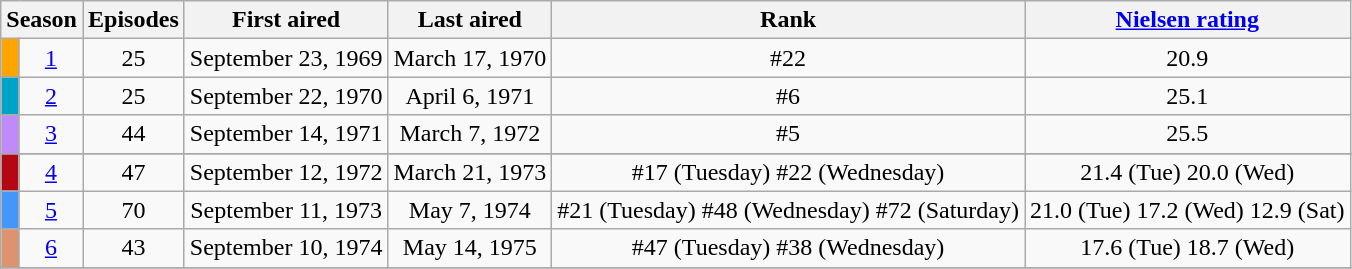<table class=wikitable style="text-align:center">
<tr>
<th colspan=2>Season</th>
<th>Episodes</th>
<th>First aired</th>
<th>Last aired</th>
<th>Rank</th>
<th><a href='#'>Nielsen rating</a></th>
</tr>
<tr>
<td style="width:5px; background:#FFA500"></td>
<td><a href='#'>1</a></td>
<td>25</td>
<td>September 23, 1969</td>
<td>March 17, 1970</td>
<td>#22</td>
<td>20.9</td>
</tr>
<tr>
<td bgcolor="00A3C8"></td>
<td><a href='#'>2</a></td>
<td>25</td>
<td>September 22, 1970</td>
<td>April 6, 1971</td>
<td>#6</td>
<td>25.1</td>
</tr>
<tr>
<td bgcolor="CO8afb"></td>
<td><a href='#'>3</a></td>
<td>44</td>
<td>September 14, 1971</td>
<td>March 7, 1972</td>
<td>#5</td>
<td>25.5</td>
</tr>
<tr>
</tr>
<tr>
<td bgcolor="B30713"></td>
<td><a href='#'>4</a></td>
<td>47</td>
<td>September 12, 1972</td>
<td>March 21, 1973</td>
<td>#17 (Tuesday) #22 (Wednesday)</td>
<td>21.4 (Tue) 20.0 (Wed)</td>
</tr>
<tr>
<td bgcolor="4496fb"></td>
<td><a href='#'>5</a></td>
<td>70</td>
<td>September 11, 1973</td>
<td>May 7, 1974</td>
<td>#21 (Tuesday) #48 (Wednesday) #72 (Saturday)</td>
<td>21.0 (Tue) 17.2 (Wed) 12.9 (Sat)</td>
</tr>
<tr>
<td bgcolor="dd936f"></td>
<td><a href='#'>6</a></td>
<td>43</td>
<td>September 10, 1974</td>
<td>May 14, 1975</td>
<td>#47 (Tuesday) #38 (Wednesday)</td>
<td>17.6 (Tue) 18.7 (Wed)</td>
</tr>
<tr>
</tr>
</table>
